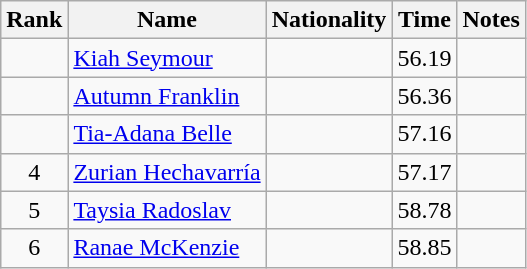<table class="wikitable sortable" style="text-align:center">
<tr>
<th>Rank</th>
<th>Name</th>
<th>Nationality</th>
<th>Time</th>
<th>Notes</th>
</tr>
<tr>
<td></td>
<td align=left><a href='#'>Kiah Seymour</a></td>
<td align=left></td>
<td>56.19</td>
<td></td>
</tr>
<tr>
<td></td>
<td align=left><a href='#'>Autumn Franklin</a></td>
<td align=left></td>
<td>56.36</td>
<td></td>
</tr>
<tr>
<td></td>
<td align=left><a href='#'>Tia-Adana Belle</a></td>
<td align=left></td>
<td>57.16</td>
<td></td>
</tr>
<tr>
<td>4</td>
<td align=left><a href='#'>Zurian Hechavarría</a></td>
<td align=left></td>
<td>57.17</td>
<td></td>
</tr>
<tr>
<td>5</td>
<td align=left><a href='#'>Taysia Radoslav</a></td>
<td align=left></td>
<td>58.78</td>
<td></td>
</tr>
<tr>
<td>6</td>
<td align=left><a href='#'>Ranae McKenzie</a></td>
<td align=left></td>
<td>58.85</td>
<td></td>
</tr>
</table>
